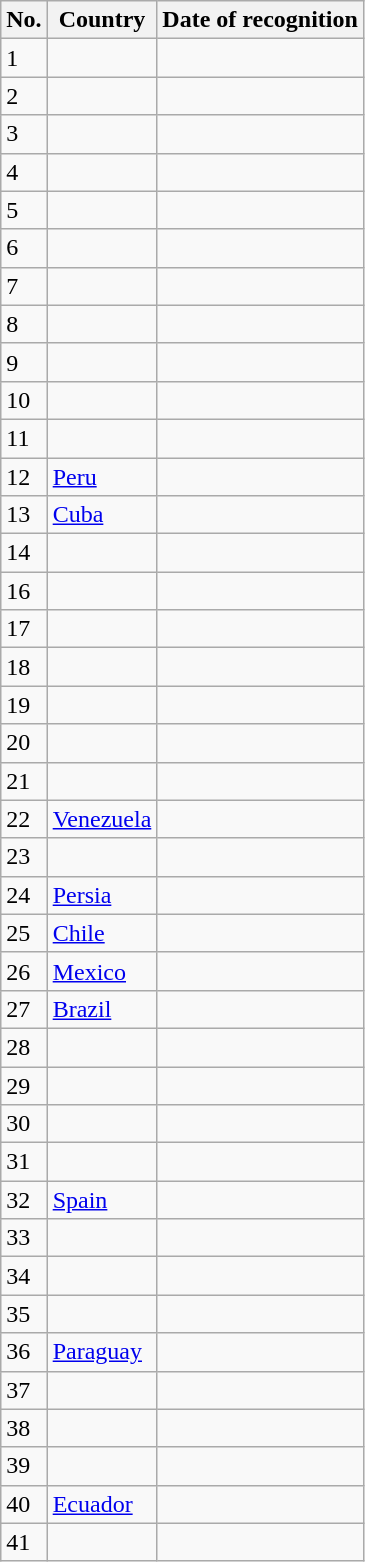<table class="wikitable">
<tr>
<th>No.</th>
<th>Country</th>
<th>Date of recognition</th>
</tr>
<tr>
<td>1</td>
<td></td>
<td></td>
</tr>
<tr>
<td>2</td>
<td></td>
<td></td>
</tr>
<tr>
<td>3</td>
<td></td>
<td></td>
</tr>
<tr>
<td>4</td>
<td></td>
<td></td>
</tr>
<tr>
<td>5</td>
<td></td>
<td></td>
</tr>
<tr>
<td>6</td>
<td></td>
<td></td>
</tr>
<tr>
<td>7</td>
<td></td>
<td></td>
</tr>
<tr>
<td>8</td>
<td></td>
<td></td>
</tr>
<tr>
<td>9</td>
<td></td>
<td></td>
</tr>
<tr>
<td>10</td>
<td></td>
<td></td>
</tr>
<tr>
<td>11</td>
<td></td>
<td></td>
</tr>
<tr>
<td>12</td>
<td> <a href='#'>Peru</a></td>
<td></td>
</tr>
<tr>
<td>13</td>
<td> <a href='#'>Cuba</a></td>
<td></td>
</tr>
<tr>
<td>14</td>
<td></td>
<td></td>
</tr>
<tr>
<td>16</td>
<td></td>
<td></td>
</tr>
<tr>
<td>17</td>
<td></td>
<td></td>
</tr>
<tr>
<td>18</td>
<td></td>
<td></td>
</tr>
<tr>
<td>19</td>
<td></td>
<td></td>
</tr>
<tr>
<td>20</td>
<td></td>
<td></td>
</tr>
<tr>
<td>21</td>
<td></td>
<td></td>
</tr>
<tr>
<td>22</td>
<td> <a href='#'>Venezuela</a></td>
<td></td>
</tr>
<tr>
<td>23</td>
<td></td>
<td></td>
</tr>
<tr>
<td>24</td>
<td> <a href='#'>Persia</a></td>
<td></td>
</tr>
<tr>
<td>25</td>
<td> <a href='#'>Chile</a></td>
<td></td>
</tr>
<tr>
<td>26</td>
<td> <a href='#'>Mexico</a></td>
<td></td>
</tr>
<tr>
<td>27</td>
<td> <a href='#'>Brazil</a></td>
<td></td>
</tr>
<tr>
<td>28</td>
<td></td>
<td></td>
</tr>
<tr>
<td>29</td>
<td></td>
<td></td>
</tr>
<tr>
<td>30</td>
<td></td>
<td></td>
</tr>
<tr>
<td>31</td>
<td></td>
<td></td>
</tr>
<tr>
<td>32</td>
<td> <a href='#'>Spain</a></td>
<td></td>
</tr>
<tr>
<td>33</td>
<td></td>
<td></td>
</tr>
<tr>
<td>34</td>
<td></td>
<td></td>
</tr>
<tr>
<td>35</td>
<td></td>
<td></td>
</tr>
<tr>
<td>36</td>
<td> <a href='#'>Paraguay</a></td>
<td></td>
</tr>
<tr>
<td>37</td>
<td></td>
<td></td>
</tr>
<tr>
<td>38</td>
<td></td>
<td></td>
</tr>
<tr>
<td>39</td>
<td></td>
<td></td>
</tr>
<tr>
<td>40</td>
<td> <a href='#'>Ecuador</a></td>
<td></td>
</tr>
<tr>
<td>41</td>
<td></td>
<td></td>
</tr>
</table>
